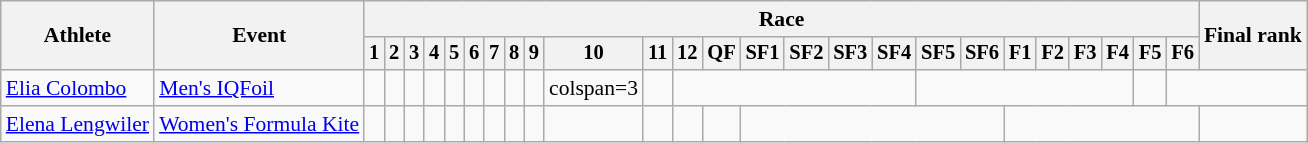<table class="wikitable" style="font-size:90%">
<tr>
<th rowspan="2">Athlete</th>
<th rowspan="2">Event</th>
<th colspan=25>Race</th>
<th rowspan=2>Final rank</th>
</tr>
<tr style="font-size:95%">
<th>1</th>
<th>2</th>
<th>3</th>
<th>4</th>
<th>5</th>
<th>6</th>
<th>7</th>
<th>8</th>
<th>9</th>
<th>10</th>
<th>11</th>
<th>12</th>
<th>QF</th>
<th>SF1</th>
<th>SF2</th>
<th>SF3</th>
<th>SF4</th>
<th>SF5</th>
<th>SF6</th>
<th>F1</th>
<th>F2</th>
<th>F3</th>
<th>F4</th>
<th>F5</th>
<th>F6</th>
</tr>
<tr align=center>
<td align=left><a href='#'>Elia Colombo</a></td>
<td align=left><a href='#'>Men's IQFoil</a></td>
<td></td>
<td></td>
<td></td>
<td></td>
<td></td>
<td></td>
<td></td>
<td></td>
<td></td>
<td>colspan=3 </td>
<td></td>
<td colspan=6></td>
<td colspan=6></td>
<td></td>
</tr>
<tr align=center>
<td align=left><a href='#'>Elena Lengwiler</a></td>
<td align=left><a href='#'>Women's Formula Kite</a></td>
<td></td>
<td></td>
<td></td>
<td></td>
<td></td>
<td></td>
<td></td>
<td></td>
<td></td>
<td></td>
<td></td>
<td></td>
<td></td>
<td colspan=6></td>
<td colspan=6></td>
<td></td>
</tr>
</table>
